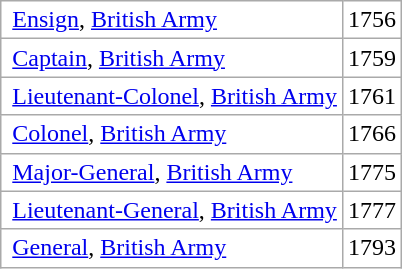<table class="wikitable" style="background:white;float:center">
<tr>
<td> <a href='#'>Ensign</a>, <a href='#'>British Army</a></td>
<td>1756</td>
</tr>
<tr>
<td> <a href='#'>Captain</a>, <a href='#'>British Army</a></td>
<td>1759</td>
</tr>
<tr>
<td> <a href='#'>Lieutenant-Colonel</a>, <a href='#'>British Army</a></td>
<td>1761</td>
</tr>
<tr>
<td> <a href='#'>Colonel</a>, <a href='#'>British Army</a></td>
<td>1766</td>
</tr>
<tr>
<td> <a href='#'>Major-General</a>, <a href='#'>British Army</a></td>
<td>1775</td>
</tr>
<tr>
<td> <a href='#'>Lieutenant-General</a>, <a href='#'>British Army</a></td>
<td>1777</td>
</tr>
<tr>
<td> <a href='#'>General</a>, <a href='#'>British Army</a></td>
<td>1793</td>
</tr>
</table>
